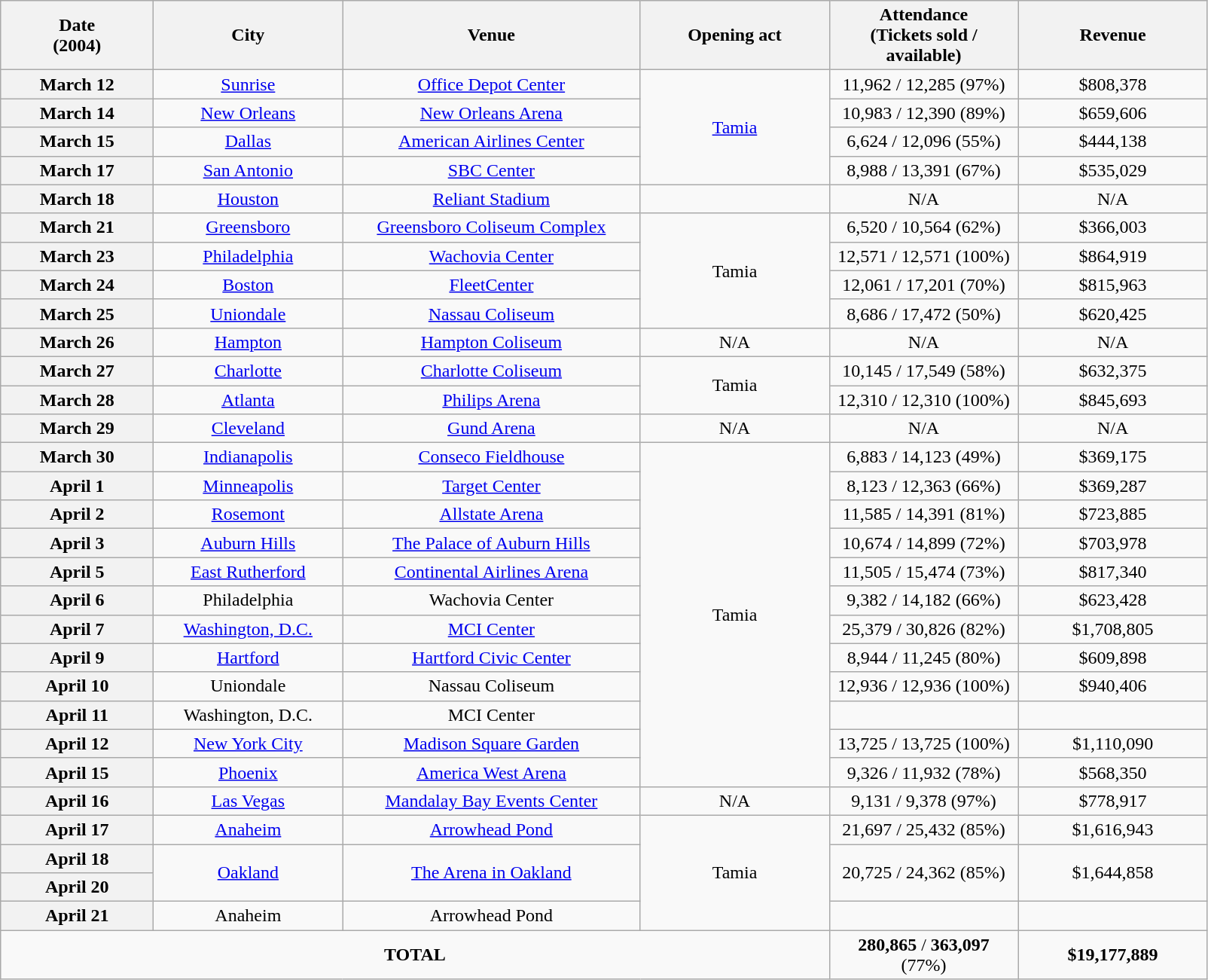<table class="wikitable plainrowheaders" style="text-align:center;">
<tr>
<th scope="col" style="width:8em;">Date<br>(2004)</th>
<th scope="col" style="width:10em;">City</th>
<th scope="col" style="width:16em;">Venue</th>
<th scope="col" style="width:10em;">Opening act</th>
<th scope="col" style="width:10em;">Attendance<br>(Tickets sold / available)</th>
<th scope="col" style="width:10em;">Revenue</th>
</tr>
<tr>
<th scope="row">March 12</th>
<td><a href='#'>Sunrise</a></td>
<td><a href='#'>Office Depot Center</a></td>
<td rowspan="4"><a href='#'>Tamia</a></td>
<td>11,962 / 12,285 (97%)</td>
<td>$808,378</td>
</tr>
<tr>
<th scope="row">March 14</th>
<td><a href='#'>New Orleans</a></td>
<td><a href='#'>New Orleans Arena</a></td>
<td>10,983 / 12,390 (89%)</td>
<td>$659,606</td>
</tr>
<tr>
<th scope="row">March 15</th>
<td><a href='#'>Dallas</a></td>
<td><a href='#'>American Airlines Center</a></td>
<td>6,624 / 12,096 (55%)</td>
<td>$444,138</td>
</tr>
<tr>
<th scope="row">March 17</th>
<td><a href='#'>San Antonio</a></td>
<td><a href='#'>SBC Center</a></td>
<td>8,988 / 13,391 (67%)</td>
<td>$535,029</td>
</tr>
<tr>
<th scope="row">March 18</th>
<td><a href='#'>Houston</a></td>
<td><a href='#'>Reliant Stadium</a></td>
<td></td>
<td>N/A</td>
<td>N/A</td>
</tr>
<tr>
<th scope="row">March 21</th>
<td><a href='#'>Greensboro</a></td>
<td><a href='#'>Greensboro Coliseum Complex</a></td>
<td rowspan="4">Tamia</td>
<td>6,520 / 10,564 (62%)</td>
<td>$366,003</td>
</tr>
<tr>
<th scope="row">March 23</th>
<td><a href='#'>Philadelphia</a></td>
<td><a href='#'>Wachovia Center</a></td>
<td>12,571 / 12,571 (100%)</td>
<td>$864,919</td>
</tr>
<tr>
<th scope="row">March 24</th>
<td><a href='#'>Boston</a></td>
<td><a href='#'>FleetCenter</a></td>
<td>12,061 / 17,201 (70%)</td>
<td>$815,963</td>
</tr>
<tr>
<th scope="row">March 25</th>
<td><a href='#'>Uniondale</a></td>
<td><a href='#'>Nassau Coliseum</a></td>
<td>8,686 / 17,472 (50%)</td>
<td>$620,425</td>
</tr>
<tr>
<th scope="row">March 26</th>
<td><a href='#'>Hampton</a></td>
<td><a href='#'>Hampton Coliseum</a></td>
<td>N/A</td>
<td>N/A</td>
<td>N/A</td>
</tr>
<tr>
<th scope="row">March 27</th>
<td><a href='#'>Charlotte</a></td>
<td><a href='#'>Charlotte Coliseum</a></td>
<td rowspan="2">Tamia</td>
<td>10,145 / 17,549 (58%)</td>
<td>$632,375</td>
</tr>
<tr>
<th scope="row">March 28</th>
<td><a href='#'>Atlanta</a></td>
<td><a href='#'>Philips Arena</a></td>
<td>12,310 / 12,310 (100%)</td>
<td>$845,693</td>
</tr>
<tr>
<th scope="row">March 29</th>
<td><a href='#'>Cleveland</a></td>
<td><a href='#'>Gund Arena</a></td>
<td>N/A</td>
<td>N/A</td>
<td>N/A</td>
</tr>
<tr>
<th scope="row">March 30</th>
<td><a href='#'>Indianapolis</a></td>
<td><a href='#'>Conseco Fieldhouse</a></td>
<td rowspan="12">Tamia</td>
<td>6,883 / 14,123 (49%)</td>
<td>$369,175</td>
</tr>
<tr>
<th scope="row">April 1</th>
<td><a href='#'>Minneapolis</a></td>
<td><a href='#'>Target Center</a></td>
<td>8,123 / 12,363 (66%)</td>
<td>$369,287</td>
</tr>
<tr>
<th scope="row">April 2</th>
<td><a href='#'>Rosemont</a></td>
<td><a href='#'>Allstate Arena</a></td>
<td>11,585 / 14,391 (81%)</td>
<td>$723,885</td>
</tr>
<tr>
<th scope="row">April 3</th>
<td><a href='#'>Auburn Hills</a></td>
<td><a href='#'>The Palace of Auburn Hills</a></td>
<td>10,674 / 14,899 (72%)</td>
<td>$703,978</td>
</tr>
<tr>
<th scope="row">April 5</th>
<td><a href='#'>East Rutherford</a></td>
<td><a href='#'>Continental Airlines Arena</a></td>
<td>11,505 / 15,474 (73%)</td>
<td>$817,340</td>
</tr>
<tr>
<th scope="row">April 6</th>
<td>Philadelphia</td>
<td>Wachovia Center</td>
<td>9,382 / 14,182 (66%)</td>
<td>$623,428</td>
</tr>
<tr>
<th scope="row">April 7</th>
<td><a href='#'>Washington, D.C.</a></td>
<td><a href='#'>MCI Center</a></td>
<td>25,379 / 30,826 (82%)</td>
<td>$1,708,805</td>
</tr>
<tr>
<th scope="row">April 9</th>
<td><a href='#'>Hartford</a></td>
<td><a href='#'>Hartford Civic Center</a></td>
<td>8,944 / 11,245 (80%)</td>
<td>$609,898</td>
</tr>
<tr>
<th scope="row">April 10</th>
<td>Uniondale</td>
<td>Nassau Coliseum</td>
<td>12,936 / 12,936 (100%)</td>
<td>$940,406</td>
</tr>
<tr>
<th scope="row">April 11</th>
<td>Washington, D.C.</td>
<td>MCI Center</td>
<td></td>
<td></td>
</tr>
<tr>
<th scope="row">April 12</th>
<td><a href='#'>New York City</a></td>
<td><a href='#'>Madison Square Garden</a></td>
<td>13,725 / 13,725 (100%)</td>
<td>$1,110,090</td>
</tr>
<tr>
<th scope="row">April 15</th>
<td><a href='#'>Phoenix</a></td>
<td><a href='#'>America West Arena</a></td>
<td>9,326 / 11,932 (78%)</td>
<td>$568,350</td>
</tr>
<tr>
<th scope="row">April 16</th>
<td><a href='#'>Las Vegas</a></td>
<td><a href='#'>Mandalay Bay Events Center</a></td>
<td>N/A</td>
<td>9,131 / 9,378 (97%)</td>
<td>$778,917</td>
</tr>
<tr>
<th scope="row">April 17</th>
<td><a href='#'>Anaheim</a></td>
<td><a href='#'>Arrowhead Pond</a></td>
<td rowspan="4">Tamia</td>
<td>21,697 / 25,432 (85%)</td>
<td>$1,616,943</td>
</tr>
<tr>
<th scope="row">April 18</th>
<td rowspan="2"><a href='#'>Oakland</a></td>
<td rowspan="2"><a href='#'>The Arena in Oakland</a></td>
<td rowspan="2">20,725 / 24,362 (85%)</td>
<td rowspan="2">$1,644,858</td>
</tr>
<tr>
<th scope="row">April 20</th>
</tr>
<tr>
<th scope="row">April 21</th>
<td>Anaheim</td>
<td>Arrowhead Pond</td>
<td></td>
<td></td>
</tr>
<tr>
<td colspan="4"><strong>TOTAL</strong></td>
<td><strong>280,865</strong> / <strong>363,097</strong> (77%)</td>
<td><strong>$19,177,889</strong></td>
</tr>
</table>
